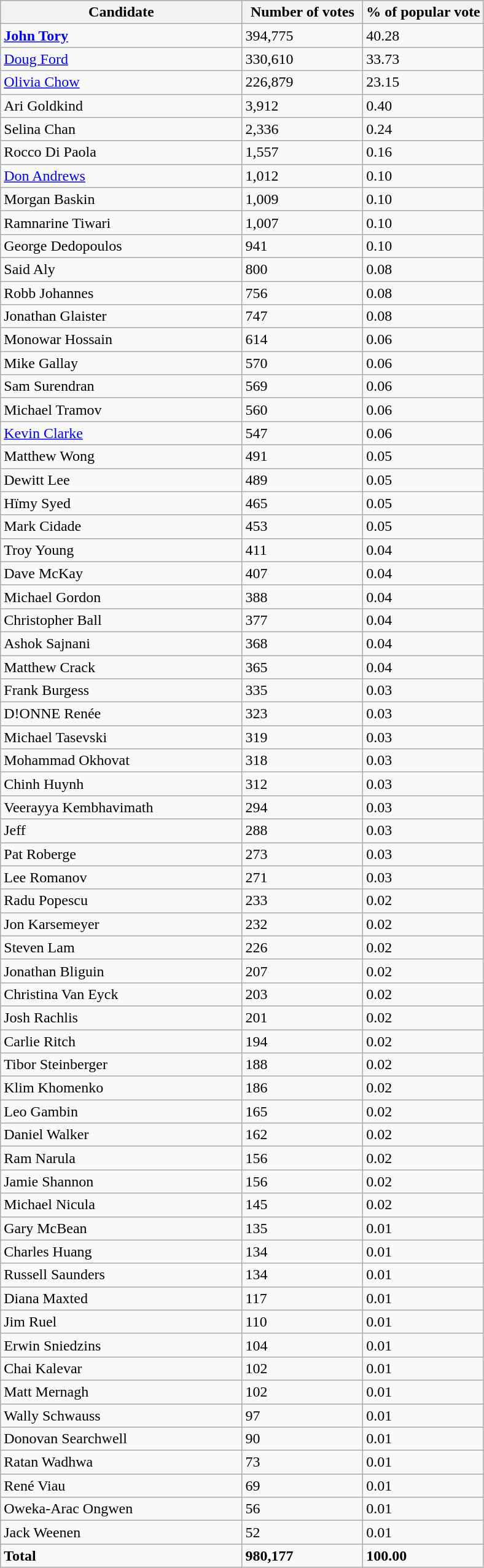<table class="wikitable sortable">
<tr style="background-color:#E9E9E9">
<th width=50%>Candidate</th>
<th width=25%>Number of votes</th>
<th width=25%>% of popular vote</th>
</tr>
<tr>
<td><strong><a href='#'>John Tory</a></strong></td>
<td>394,775</td>
<td>40.28</td>
</tr>
<tr>
<td><a href='#'>Doug Ford</a></td>
<td>330,610</td>
<td>33.73</td>
</tr>
<tr>
<td><a href='#'>Olivia Chow</a></td>
<td>226,879</td>
<td>23.15</td>
</tr>
<tr>
<td>Ari Goldkind</td>
<td>3,912</td>
<td>0.40</td>
</tr>
<tr>
<td>Selina Chan</td>
<td>2,336</td>
<td>0.24</td>
</tr>
<tr>
<td>Rocco Di Paola</td>
<td>1,557</td>
<td>0.16</td>
</tr>
<tr>
<td><a href='#'>Don Andrews</a></td>
<td>1,012</td>
<td>0.10</td>
</tr>
<tr>
<td>Morgan Baskin</td>
<td>1,009</td>
<td>0.10</td>
</tr>
<tr>
<td>Ramnarine Tiwari</td>
<td>1,007</td>
<td>0.10</td>
</tr>
<tr>
<td>George Dedopoulos</td>
<td>941</td>
<td>0.10</td>
</tr>
<tr>
<td>Said Aly</td>
<td>800</td>
<td>0.08</td>
</tr>
<tr>
<td>Robb Johannes</td>
<td>756</td>
<td>0.08</td>
</tr>
<tr>
<td>Jonathan Glaister</td>
<td>747</td>
<td>0.08</td>
</tr>
<tr>
<td>Monowar Hossain</td>
<td>614</td>
<td>0.06</td>
</tr>
<tr>
<td>Mike Gallay</td>
<td>570</td>
<td>0.06</td>
</tr>
<tr>
<td>Sam Surendran</td>
<td>569</td>
<td>0.06</td>
</tr>
<tr>
<td>Michael Tramov</td>
<td>560</td>
<td>0.06</td>
</tr>
<tr>
<td><a href='#'>Kevin Clarke</a></td>
<td>547</td>
<td>0.06</td>
</tr>
<tr>
<td>Matthew Wong</td>
<td>491</td>
<td>0.05</td>
</tr>
<tr>
<td>Dewitt Lee</td>
<td>489</td>
<td>0.05</td>
</tr>
<tr>
<td>Hïmy Syed</td>
<td>465</td>
<td>0.05</td>
</tr>
<tr>
<td>Mark Cidade</td>
<td>453</td>
<td>0.05</td>
</tr>
<tr>
<td>Troy Young</td>
<td>411</td>
<td>0.04</td>
</tr>
<tr>
<td>Dave McKay</td>
<td>407</td>
<td>0.04</td>
</tr>
<tr>
<td>Michael Gordon</td>
<td>388</td>
<td>0.04</td>
</tr>
<tr>
<td>Christopher Ball</td>
<td>377</td>
<td>0.04</td>
</tr>
<tr>
<td>Ashok Sajnani</td>
<td>368</td>
<td>0.04</td>
</tr>
<tr>
<td>Matthew Crack</td>
<td>365</td>
<td>0.04</td>
</tr>
<tr>
<td>Frank Burgess</td>
<td>335</td>
<td>0.03</td>
</tr>
<tr>
<td>D!ONNE Renée</td>
<td>323</td>
<td>0.03</td>
</tr>
<tr>
<td>Michael Tasevski</td>
<td>319</td>
<td>0.03</td>
</tr>
<tr>
<td>Mohammad Okhovat</td>
<td>318</td>
<td>0.03</td>
</tr>
<tr>
<td>Chinh Huynh</td>
<td>312</td>
<td>0.03</td>
</tr>
<tr>
<td>Veerayya Kembhavimath</td>
<td>294</td>
<td>0.03</td>
</tr>
<tr>
<td>Jeff </td>
<td>288</td>
<td>0.03</td>
</tr>
<tr>
<td>Pat Roberge</td>
<td>273</td>
<td>0.03</td>
</tr>
<tr>
<td>Lee Romanov</td>
<td>271</td>
<td>0.03</td>
</tr>
<tr>
<td>Radu Popescu</td>
<td>233</td>
<td>0.02</td>
</tr>
<tr>
<td>Jon Karsemeyer</td>
<td>232</td>
<td>0.02</td>
</tr>
<tr>
<td>Steven Lam</td>
<td>226</td>
<td>0.02</td>
</tr>
<tr>
<td>Jonathan Bliguin</td>
<td>207</td>
<td>0.02</td>
</tr>
<tr>
<td>Christina Van Eyck</td>
<td>203</td>
<td>0.02</td>
</tr>
<tr>
<td>Josh Rachlis</td>
<td>201</td>
<td>0.02</td>
</tr>
<tr>
<td>Carlie Ritch</td>
<td>194</td>
<td>0.02</td>
</tr>
<tr>
<td>Tibor Steinberger</td>
<td>188</td>
<td>0.02</td>
</tr>
<tr>
<td>Klim Khomenko</td>
<td>186</td>
<td>0.02</td>
</tr>
<tr>
<td>Leo Gambin</td>
<td>165</td>
<td>0.02</td>
</tr>
<tr>
<td>Daniel Walker</td>
<td>162</td>
<td>0.02</td>
</tr>
<tr>
<td>Ram Narula</td>
<td>156</td>
<td>0.02</td>
</tr>
<tr>
<td>Jamie Shannon</td>
<td>156</td>
<td>0.02</td>
</tr>
<tr>
<td>Michael Nicula</td>
<td>145</td>
<td>0.02</td>
</tr>
<tr>
<td>Gary McBean</td>
<td>135</td>
<td>0.01</td>
</tr>
<tr>
<td>Charles Huang</td>
<td>134</td>
<td>0.01</td>
</tr>
<tr>
<td>Russell Saunders</td>
<td>134</td>
<td>0.01</td>
</tr>
<tr>
<td>Diana Maxted</td>
<td>117</td>
<td>0.01</td>
</tr>
<tr>
<td>Jim Ruel</td>
<td>110</td>
<td>0.01</td>
</tr>
<tr>
<td>Erwin Sniedzins</td>
<td>104</td>
<td>0.01</td>
</tr>
<tr>
<td>Chai Kalevar</td>
<td>102</td>
<td>0.01</td>
</tr>
<tr>
<td>Matt Mernagh</td>
<td>102</td>
<td>0.01</td>
</tr>
<tr>
<td>Wally Schwauss</td>
<td>97</td>
<td>0.01</td>
</tr>
<tr>
<td>Donovan Searchwell</td>
<td>90</td>
<td>0.01</td>
</tr>
<tr>
<td>Ratan Wadhwa</td>
<td>73</td>
<td>0.01</td>
</tr>
<tr>
<td>René Viau</td>
<td>69</td>
<td>0.01</td>
</tr>
<tr>
<td>Oweka-Arac Ongwen</td>
<td>56</td>
<td>0.01</td>
</tr>
<tr>
<td>Jack Weenen</td>
<td>52</td>
<td>0.01</td>
</tr>
<tr>
<td><strong>Total</strong></td>
<td><strong>980,177</strong></td>
<td><strong>100.00</strong></td>
</tr>
</table>
